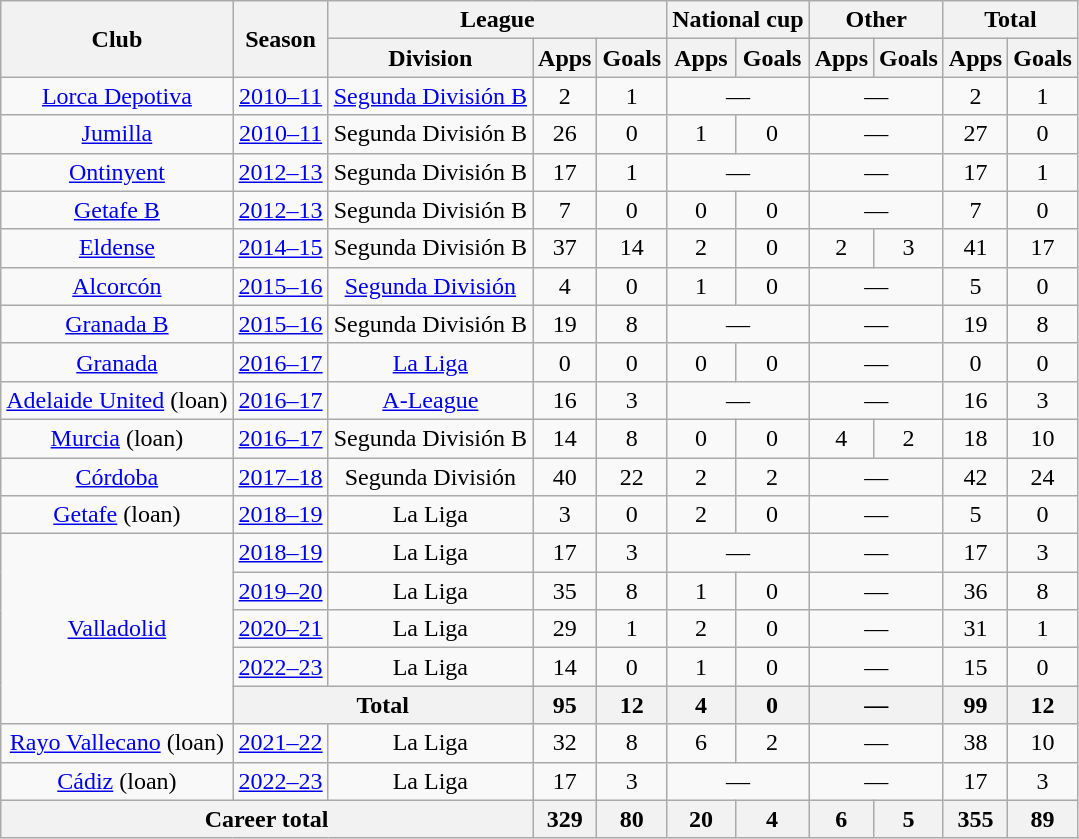<table class="wikitable" style="text-align: center">
<tr>
<th rowspan="2">Club</th>
<th rowspan="2">Season</th>
<th colspan="3">League</th>
<th colspan="2">National cup</th>
<th colspan="2">Other</th>
<th colspan="2">Total</th>
</tr>
<tr>
<th>Division</th>
<th>Apps</th>
<th>Goals</th>
<th>Apps</th>
<th>Goals</th>
<th>Apps</th>
<th>Goals</th>
<th>Apps</th>
<th>Goals</th>
</tr>
<tr>
<td><a href='#'>Lorca Depotiva</a></td>
<td><a href='#'>2010–11</a></td>
<td><a href='#'>Segunda División B</a></td>
<td>2</td>
<td>1</td>
<td colspan="2">—</td>
<td colspan="2">—</td>
<td>2</td>
<td>1</td>
</tr>
<tr>
<td><a href='#'>Jumilla</a></td>
<td><a href='#'>2010–11</a></td>
<td>Segunda División B</td>
<td>26</td>
<td>0</td>
<td>1</td>
<td>0</td>
<td colspan="2">—</td>
<td>27</td>
<td>0</td>
</tr>
<tr>
<td><a href='#'>Ontinyent</a></td>
<td><a href='#'>2012–13</a></td>
<td>Segunda División B</td>
<td>17</td>
<td>1</td>
<td colspan="2">—</td>
<td colspan="2">—</td>
<td>17</td>
<td>1</td>
</tr>
<tr>
<td><a href='#'>Getafe B</a></td>
<td><a href='#'>2012–13</a></td>
<td>Segunda División B</td>
<td>7</td>
<td>0</td>
<td>0</td>
<td>0</td>
<td colspan="2">—</td>
<td>7</td>
<td>0</td>
</tr>
<tr>
<td><a href='#'>Eldense</a></td>
<td><a href='#'>2014–15</a></td>
<td>Segunda División B</td>
<td>37</td>
<td>14</td>
<td>2</td>
<td>0</td>
<td>2</td>
<td>3</td>
<td>41</td>
<td>17</td>
</tr>
<tr>
<td><a href='#'>Alcorcón</a></td>
<td><a href='#'>2015–16</a></td>
<td><a href='#'>Segunda División</a></td>
<td>4</td>
<td>0</td>
<td>1</td>
<td>0</td>
<td colspan="2">—</td>
<td>5</td>
<td>0</td>
</tr>
<tr>
<td><a href='#'>Granada B</a></td>
<td><a href='#'>2015–16</a></td>
<td>Segunda División B</td>
<td>19</td>
<td>8</td>
<td colspan="2">—</td>
<td colspan="2">—</td>
<td>19</td>
<td>8</td>
</tr>
<tr>
<td><a href='#'>Granada</a></td>
<td><a href='#'>2016–17</a></td>
<td><a href='#'>La Liga</a></td>
<td>0</td>
<td>0</td>
<td>0</td>
<td>0</td>
<td colspan="2">—</td>
<td>0</td>
<td>0</td>
</tr>
<tr>
<td><a href='#'>Adelaide United</a> (loan)</td>
<td><a href='#'>2016–17</a></td>
<td><a href='#'>A-League</a></td>
<td>16</td>
<td>3</td>
<td colspan="2">—</td>
<td colspan="2">—</td>
<td>16</td>
<td>3</td>
</tr>
<tr>
<td><a href='#'>Murcia</a> (loan)</td>
<td><a href='#'>2016–17</a></td>
<td>Segunda División B</td>
<td>14</td>
<td>8</td>
<td>0</td>
<td>0</td>
<td>4</td>
<td>2</td>
<td>18</td>
<td>10</td>
</tr>
<tr>
<td><a href='#'>Córdoba</a></td>
<td><a href='#'>2017–18</a></td>
<td>Segunda División</td>
<td>40</td>
<td>22</td>
<td>2</td>
<td>2</td>
<td colspan="2">—</td>
<td>42</td>
<td>24</td>
</tr>
<tr>
<td><a href='#'>Getafe</a> (loan)</td>
<td><a href='#'>2018–19</a></td>
<td>La Liga</td>
<td>3</td>
<td>0</td>
<td>2</td>
<td>0</td>
<td colspan="2">—</td>
<td>5</td>
<td>0</td>
</tr>
<tr>
<td rowspan="5"><a href='#'>Valladolid</a></td>
<td><a href='#'>2018–19</a></td>
<td>La Liga</td>
<td>17</td>
<td>3</td>
<td colspan="2">—</td>
<td colspan="2">—</td>
<td>17</td>
<td>3</td>
</tr>
<tr>
<td><a href='#'>2019–20</a></td>
<td>La Liga</td>
<td>35</td>
<td>8</td>
<td>1</td>
<td>0</td>
<td colspan="2">—</td>
<td>36</td>
<td>8</td>
</tr>
<tr>
<td><a href='#'>2020–21</a></td>
<td>La Liga</td>
<td>29</td>
<td>1</td>
<td>2</td>
<td>0</td>
<td colspan="2">—</td>
<td>31</td>
<td>1</td>
</tr>
<tr>
<td><a href='#'>2022–23</a></td>
<td>La Liga</td>
<td>14</td>
<td>0</td>
<td>1</td>
<td>0</td>
<td colspan="2">—</td>
<td>15</td>
<td>0</td>
</tr>
<tr>
<th colspan="2">Total</th>
<th>95</th>
<th>12</th>
<th>4</th>
<th>0</th>
<th colspan="2">—</th>
<th>99</th>
<th>12</th>
</tr>
<tr>
<td><a href='#'>Rayo Vallecano</a> (loan)</td>
<td><a href='#'>2021–22</a></td>
<td>La Liga</td>
<td>32</td>
<td>8</td>
<td>6</td>
<td>2</td>
<td colspan="2">—</td>
<td>38</td>
<td>10</td>
</tr>
<tr>
<td><a href='#'>Cádiz</a> (loan)</td>
<td><a href='#'>2022–23</a></td>
<td>La Liga</td>
<td>17</td>
<td>3</td>
<td colspan="2">—</td>
<td colspan="2">—</td>
<td>17</td>
<td>3</td>
</tr>
<tr>
<th colspan="3">Career total</th>
<th>329</th>
<th>80</th>
<th>20</th>
<th>4</th>
<th>6</th>
<th>5</th>
<th>355</th>
<th>89</th>
</tr>
</table>
